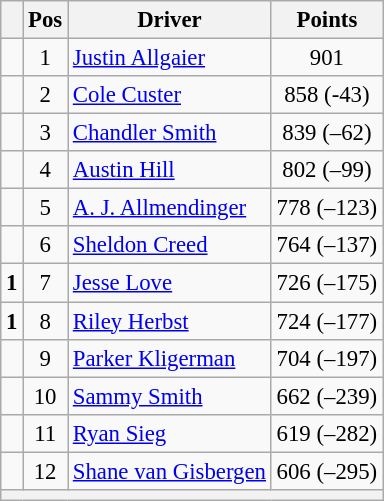<table class="wikitable" style="font-size: 95%;">
<tr>
<th></th>
<th>Pos</th>
<th>Driver</th>
<th>Points</th>
</tr>
<tr>
<td align="left"></td>
<td style="text-align:center;">1</td>
<td><a href='#'>Justin Allgaier</a></td>
<td style="text-align:center;">901</td>
</tr>
<tr>
<td align="left"></td>
<td style="text-align:center;">2</td>
<td><a href='#'>Cole Custer</a></td>
<td style="text-align:center;">858 (-43)</td>
</tr>
<tr>
<td align="left"></td>
<td style="text-align:center;">3</td>
<td><a href='#'>Chandler Smith</a></td>
<td style="text-align:center;">839 (–62)</td>
</tr>
<tr>
<td align="left"></td>
<td style="text-align:center;">4</td>
<td><a href='#'>Austin Hill</a></td>
<td style="text-align:center;">802 (–99)</td>
</tr>
<tr>
<td align="left"></td>
<td style="text-align:center;">5</td>
<td><a href='#'>A. J. Allmendinger</a></td>
<td style="text-align:center;">778 (–123)</td>
</tr>
<tr>
<td align="left"></td>
<td style="text-align:center;">6</td>
<td><a href='#'>Sheldon Creed</a></td>
<td style="text-align:center;">764 (–137)</td>
</tr>
<tr>
<td align="left"> <strong>1</strong></td>
<td style="text-align:center;">7</td>
<td><a href='#'>Jesse Love</a></td>
<td style="text-align:center;">726 (–175)</td>
</tr>
<tr>
<td align="left"> <strong>1</strong></td>
<td style="text-align:center;">8</td>
<td><a href='#'>Riley Herbst</a></td>
<td style="text-align:center;">724 (–177)</td>
</tr>
<tr>
<td align="left"></td>
<td style="text-align:center;">9</td>
<td><a href='#'>Parker Kligerman</a></td>
<td style="text-align:center;">704 (–197)</td>
</tr>
<tr>
<td align="left"></td>
<td style="text-align:center;">10</td>
<td><a href='#'>Sammy Smith</a></td>
<td style="text-align:center;">662 (–239)</td>
</tr>
<tr>
<td align="left"></td>
<td style="text-align:center;">11</td>
<td><a href='#'>Ryan Sieg</a></td>
<td style="text-align:center;">619 (–282)</td>
</tr>
<tr>
<td align="left"></td>
<td style="text-align:center;">12</td>
<td><a href='#'>Shane van Gisbergen</a></td>
<td style="text-align:center;">606 (–295)</td>
</tr>
<tr class="sortbottom">
<th colspan="9"></th>
</tr>
</table>
